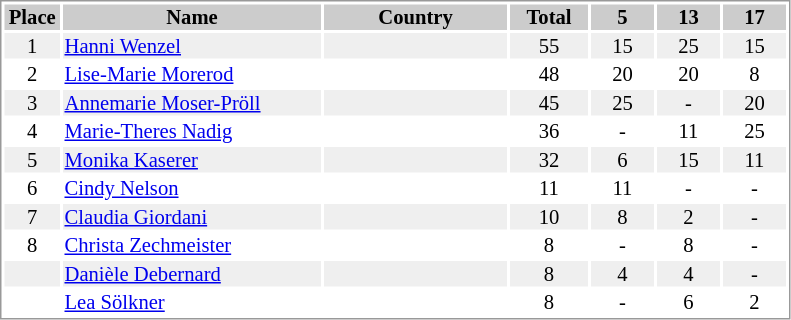<table border="0" style="border: 1px solid #999; background-color:#FFFFFF; text-align:center; font-size:86%; line-height:15px;">
<tr align="center" bgcolor="#CCCCCC">
<th width=35>Place</th>
<th width=170>Name</th>
<th width=120>Country</th>
<th width=50>Total</th>
<th width=40>5</th>
<th width=40>13</th>
<th width=40>17</th>
</tr>
<tr bgcolor="#EFEFEF">
<td>1</td>
<td align="left"><a href='#'>Hanni Wenzel</a></td>
<td align="left"></td>
<td>55</td>
<td>15</td>
<td>25</td>
<td>15</td>
</tr>
<tr>
<td>2</td>
<td align="left"><a href='#'>Lise-Marie Morerod</a></td>
<td align="left"></td>
<td>48</td>
<td>20</td>
<td>20</td>
<td>8</td>
</tr>
<tr bgcolor="#EFEFEF">
<td>3</td>
<td align="left"><a href='#'>Annemarie Moser-Pröll</a></td>
<td align="left"></td>
<td>45</td>
<td>25</td>
<td>-</td>
<td>20</td>
</tr>
<tr>
<td>4</td>
<td align="left"><a href='#'>Marie-Theres Nadig</a></td>
<td align="left"></td>
<td>36</td>
<td>-</td>
<td>11</td>
<td>25</td>
</tr>
<tr bgcolor="#EFEFEF">
<td>5</td>
<td align="left"><a href='#'>Monika Kaserer</a></td>
<td align="left"></td>
<td>32</td>
<td>6</td>
<td>15</td>
<td>11</td>
</tr>
<tr>
<td>6</td>
<td align="left"><a href='#'>Cindy Nelson</a></td>
<td align="left"></td>
<td>11</td>
<td>11</td>
<td>-</td>
<td>-</td>
</tr>
<tr bgcolor="#EFEFEF">
<td>7</td>
<td align="left"><a href='#'>Claudia Giordani</a></td>
<td align="left"></td>
<td>10</td>
<td>8</td>
<td>2</td>
<td>-</td>
</tr>
<tr>
<td>8</td>
<td align="left"><a href='#'>Christa Zechmeister</a></td>
<td align="left"></td>
<td>8</td>
<td>-</td>
<td>8</td>
<td>-</td>
</tr>
<tr bgcolor="#EFEFEF">
<td></td>
<td align="left"><a href='#'>Danièle Debernard</a></td>
<td align="left"></td>
<td>8</td>
<td>4</td>
<td>4</td>
<td>-</td>
</tr>
<tr>
<td></td>
<td align="left"><a href='#'>Lea Sölkner</a></td>
<td align="left"></td>
<td>8</td>
<td>-</td>
<td>6</td>
<td>2</td>
</tr>
</table>
